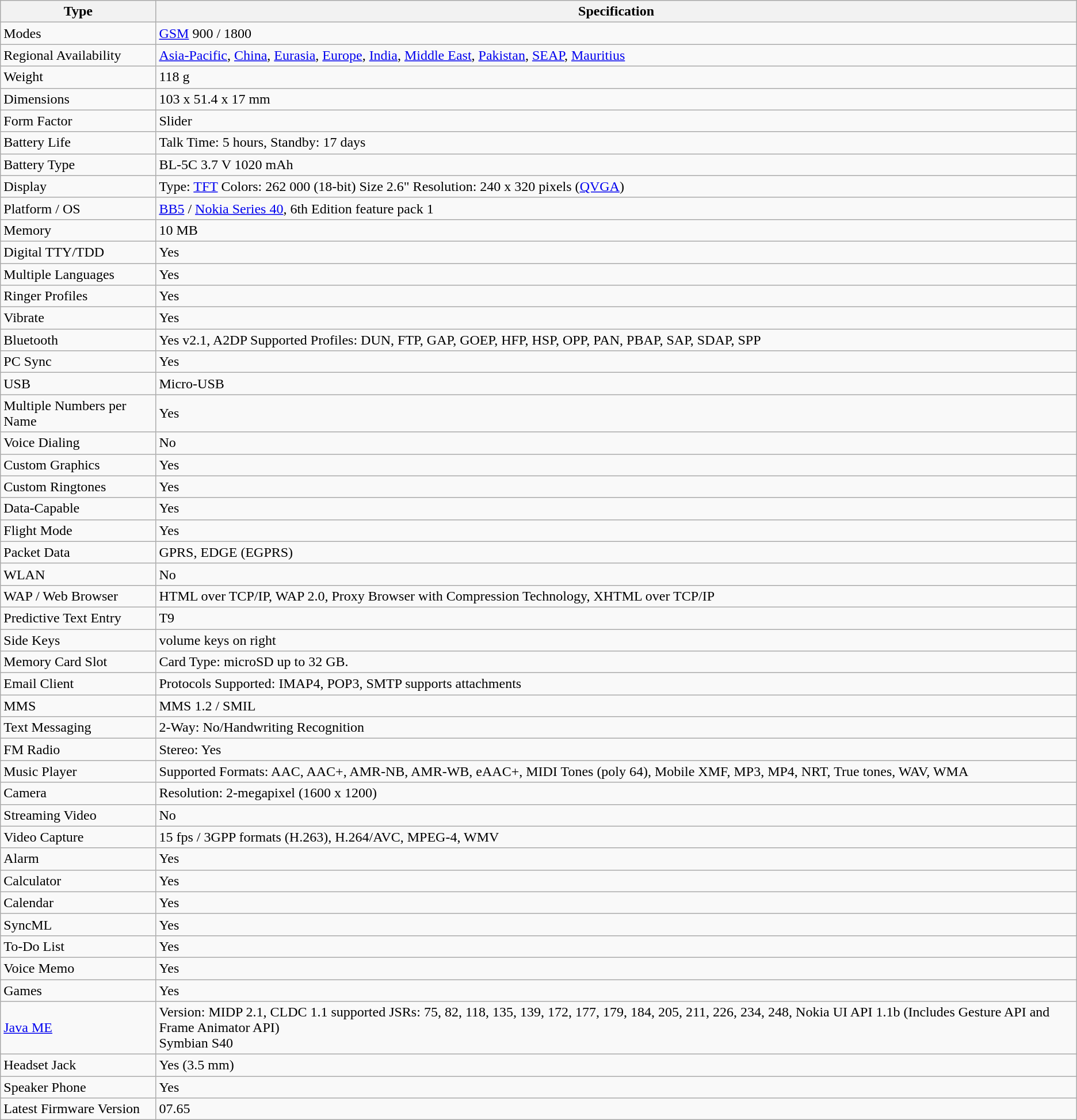<table class="wikitable">
<tr>
<th>Type</th>
<th>Specification</th>
</tr>
<tr>
<td>Modes</td>
<td><a href='#'>GSM</a> 900 / 1800</td>
</tr>
<tr>
<td>Regional Availability</td>
<td><a href='#'>Asia-Pacific</a>, <a href='#'>China</a>, <a href='#'>Eurasia</a>, <a href='#'>Europe</a>, <a href='#'>India</a>, <a href='#'>Middle East</a>, <a href='#'>Pakistan</a>, <a href='#'>SEAP</a>, <a href='#'>Mauritius</a></td>
</tr>
<tr>
<td>Weight</td>
<td>118 g</td>
</tr>
<tr>
<td>Dimensions</td>
<td>103 x 51.4 x 17 mm</td>
</tr>
<tr>
<td>Form Factor</td>
<td>Slider</td>
</tr>
<tr>
<td>Battery Life</td>
<td>Talk Time: 5 hours, Standby:  17 days</td>
</tr>
<tr>
<td>Battery Type</td>
<td>BL-5C 3.7 V 1020 mAh</td>
</tr>
<tr>
<td>Display</td>
<td>Type: <a href='#'>TFT</a> Colors: 262 000 (18-bit) Size 2.6" Resolution: 240 x 320 pixels (<a href='#'>QVGA</a>)</td>
</tr>
<tr>
<td>Platform / OS</td>
<td><a href='#'>BB5</a> / <a href='#'>Nokia Series 40</a>, 6th Edition feature pack 1</td>
</tr>
<tr>
<td>Memory</td>
<td>10 MB</td>
</tr>
<tr>
<td>Digital TTY/TDD</td>
<td>Yes</td>
</tr>
<tr>
<td>Multiple Languages</td>
<td>Yes</td>
</tr>
<tr>
<td>Ringer Profiles</td>
<td>Yes</td>
</tr>
<tr>
<td>Vibrate</td>
<td>Yes</td>
</tr>
<tr>
<td>Bluetooth</td>
<td>Yes v2.1, A2DP Supported Profiles: DUN, FTP, GAP, GOEP, HFP, HSP, OPP, PAN, PBAP, SAP, SDAP, SPP</td>
</tr>
<tr>
<td>PC Sync</td>
<td>Yes</td>
</tr>
<tr>
<td>USB</td>
<td>Micro-USB</td>
</tr>
<tr>
<td>Multiple Numbers per Name</td>
<td>Yes</td>
</tr>
<tr>
<td>Voice Dialing</td>
<td>No</td>
</tr>
<tr>
<td>Custom Graphics</td>
<td>Yes</td>
</tr>
<tr 2.5>
<td>Custom Ringtones</td>
<td>Yes</td>
</tr>
<tr>
<td>Data-Capable</td>
<td>Yes</td>
</tr>
<tr>
<td>Flight Mode</td>
<td>Yes</td>
</tr>
<tr>
<td>Packet Data</td>
<td>GPRS, EDGE (EGPRS)</td>
</tr>
<tr>
<td>WLAN</td>
<td>No</td>
</tr>
<tr>
<td>WAP / Web Browser</td>
<td>HTML over TCP/IP, WAP 2.0, Proxy Browser with Compression Technology, XHTML over TCP/IP</td>
</tr>
<tr>
<td>Predictive Text Entry</td>
<td>T9</td>
</tr>
<tr>
<td>Side Keys</td>
<td>volume keys on right</td>
</tr>
<tr>
<td>Memory Card Slot</td>
<td>Card Type: microSD up to 32 GB.</td>
</tr>
<tr>
<td>Email Client</td>
<td>Protocols Supported: IMAP4, POP3, SMTP supports attachments</td>
</tr>
<tr>
<td>MMS</td>
<td>MMS 1.2 / SMIL</td>
</tr>
<tr>
<td>Text Messaging</td>
<td>2-Way: No/Handwriting Recognition</td>
</tr>
<tr>
<td>FM Radio</td>
<td>Stereo: Yes</td>
</tr>
<tr>
<td>Music Player</td>
<td>Supported Formats: AAC, AAC+, AMR-NB, AMR-WB, eAAC+, MIDI Tones (poly 64), Mobile XMF, MP3, MP4, NRT, True tones, WAV, WMA</td>
</tr>
<tr>
<td>Camera</td>
<td>Resolution: 2-megapixel (1600 x 1200)</td>
</tr>
<tr>
<td>Streaming Video</td>
<td>No</td>
</tr>
<tr>
<td>Video Capture</td>
<td>15 fps / 3GPP formats (H.263), H.264/AVC, MPEG-4, WMV</td>
</tr>
<tr>
<td>Alarm</td>
<td>Yes</td>
</tr>
<tr>
<td>Calculator</td>
<td>Yes</td>
</tr>
<tr>
<td>Calendar</td>
<td>Yes</td>
</tr>
<tr>
<td>SyncML</td>
<td>Yes</td>
</tr>
<tr>
<td>To-Do List</td>
<td>Yes</td>
</tr>
<tr>
<td>Voice Memo</td>
<td>Yes</td>
</tr>
<tr>
<td>Games</td>
<td>Yes</td>
</tr>
<tr>
<td><a href='#'>Java ME</a></td>
<td>Version: MIDP 2.1, CLDC 1.1 supported JSRs: 75, 82, 118, 135, 139, 172, 177, 179, 184, 205, 211, 226, 234, 248, Nokia UI API 1.1b (Includes Gesture API and Frame Animator API)<br>Symbian S40</td>
</tr>
<tr>
<td>Headset Jack</td>
<td>Yes (3.5 mm)</td>
</tr>
<tr>
<td>Speaker Phone</td>
<td>Yes</td>
</tr>
<tr>
<td>Latest Firmware Version</td>
<td>07.65</td>
</tr>
</table>
